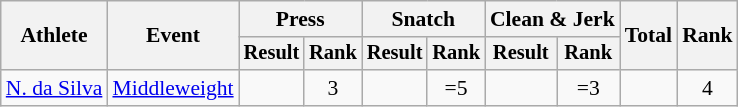<table class="wikitable" style="font-size:90%">
<tr>
<th rowspan="2">Athlete</th>
<th rowspan="2">Event</th>
<th colspan="2">Press</th>
<th colspan="2">Snatch</th>
<th colspan="2">Clean & Jerk</th>
<th rowspan="2">Total</th>
<th rowspan="2">Rank</th>
</tr>
<tr style="font-size:95%">
<th>Result</th>
<th>Rank</th>
<th>Result</th>
<th>Rank</th>
<th>Result</th>
<th>Rank</th>
</tr>
<tr align=center>
<td align=left><a href='#'>N. da Silva</a></td>
<td align=left><a href='#'>Middleweight</a></td>
<td></td>
<td>3</td>
<td></td>
<td>=5</td>
<td></td>
<td>=3</td>
<td></td>
<td>4</td>
</tr>
</table>
